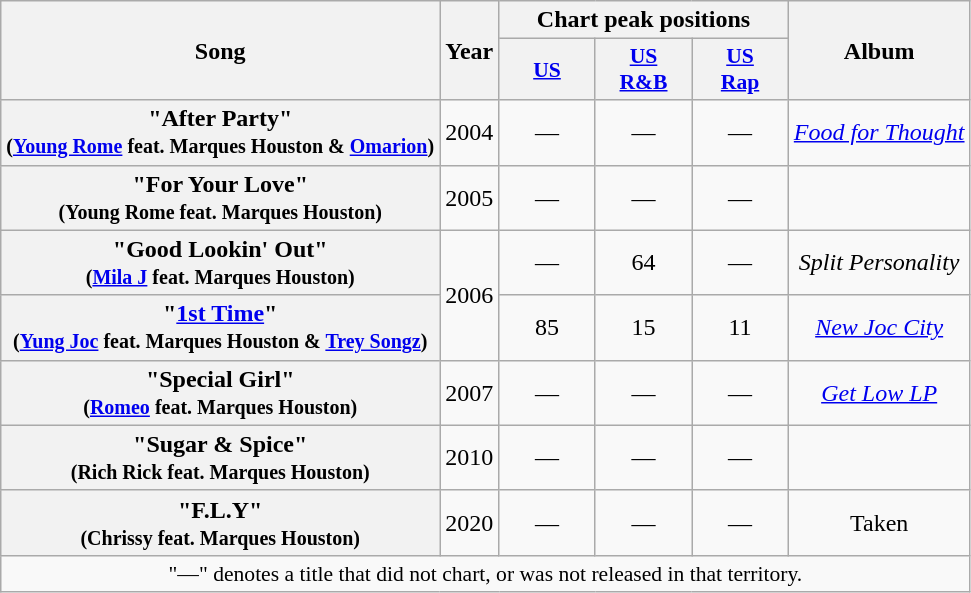<table class="wikitable plainrowheaders" style="text-align:center;">
<tr>
<th rowspan=2>Song</th>
<th rowspan=2>Year</th>
<th colspan=3>Chart peak positions</th>
<th rowspan=2>Album</th>
</tr>
<tr>
<th style="width:4em;font-size:90%"><a href='#'>US</a><br></th>
<th style="width:4em;font-size:90%"><a href='#'>US<br>R&B</a><br></th>
<th style="width:4em;font-size:90%"><a href='#'>US<br>Rap</a><br></th>
</tr>
<tr>
<th scope="row">"After Party" <br> <small>(<a href='#'>Young Rome</a> feat. Marques Houston & <a href='#'>Omarion</a>)</small></th>
<td>2004</td>
<td>—</td>
<td>—</td>
<td>—</td>
<td><em><a href='#'>Food for Thought</a></em></td>
</tr>
<tr>
<th scope="row">"For Your Love" <br> <small>(Young Rome feat. Marques Houston)</small></th>
<td>2005</td>
<td>—</td>
<td>—</td>
<td>—</td>
<td></td>
</tr>
<tr>
<th scope="row">"Good Lookin' Out" <br> <small>(<a href='#'>Mila J</a> feat. Marques Houston)</small></th>
<td rowspan=2>2006</td>
<td>—</td>
<td>64</td>
<td>—</td>
<td><em>Split Personality</em></td>
</tr>
<tr>
<th scope="row">"<a href='#'>1st Time</a>" <br> <small>(<a href='#'>Yung Joc</a> feat. Marques Houston & <a href='#'>Trey Songz</a>)</small></th>
<td>85</td>
<td>15</td>
<td>11</td>
<td><em><a href='#'>New Joc City</a></em></td>
</tr>
<tr>
<th scope="row">"Special Girl" <br> <small>(<a href='#'>Romeo</a> feat. Marques Houston)</small></th>
<td>2007</td>
<td>—</td>
<td>—</td>
<td>—</td>
<td><em><a href='#'>Get Low LP</a></em></td>
</tr>
<tr>
<th scope="row">"Sugar & Spice" <br> <small>(Rich Rick feat. Marques Houston)</small></th>
<td rowspan=1>2010</td>
<td>—</td>
<td>—</td>
<td>—</td>
<td></td>
</tr>
<tr>
<th scope="row">"F.L.Y" <br> <small>(Chrissy feat. Marques Houston)</small></th>
<td>2020</td>
<td>—</td>
<td>—</td>
<td>—</td>
<td>Taken</td>
</tr>
<tr>
<td colspan="6" style="font-size:90%">"—" denotes a title that did not chart, or was not released in that territory.</td>
</tr>
</table>
